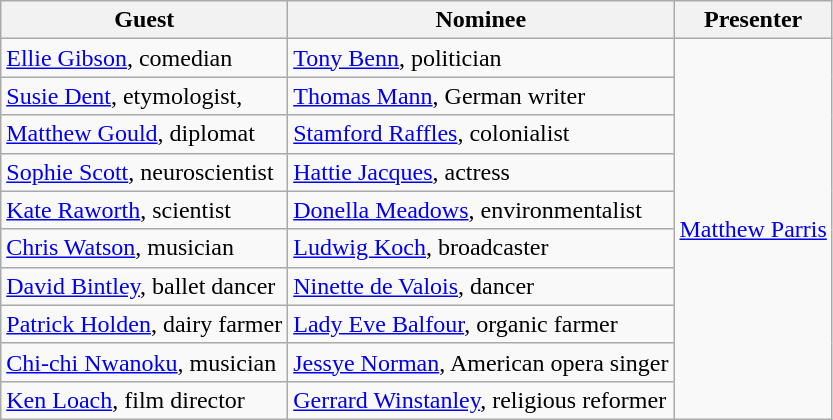<table class="wikitable">
<tr>
<th>Guest</th>
<th>Nominee</th>
<th>Presenter</th>
</tr>
<tr>
<td><a href='#'>Ellie Gibson</a>, comedian</td>
<td><a href='#'>Tony Benn</a>, politician</td>
<td rowspan="10"><a href='#'>Matthew Parris</a></td>
</tr>
<tr>
<td><a href='#'>Susie Dent</a>, etymologist,</td>
<td><a href='#'>Thomas Mann</a>, German writer</td>
</tr>
<tr>
<td><a href='#'>Matthew Gould</a>, diplomat</td>
<td><a href='#'>Stamford Raffles</a>, colonialist</td>
</tr>
<tr>
<td><a href='#'>Sophie Scott</a>, neuroscientist</td>
<td><a href='#'>Hattie Jacques</a>, actress</td>
</tr>
<tr>
<td><a href='#'>Kate Raworth</a>, scientist</td>
<td><a href='#'>Donella Meadows</a>, environmentalist</td>
</tr>
<tr>
<td><a href='#'>Chris Watson</a>, musician</td>
<td><a href='#'>Ludwig Koch</a>, broadcaster</td>
</tr>
<tr>
<td><a href='#'>David Bintley</a>, ballet dancer</td>
<td><a href='#'>Ninette de Valois</a>, dancer</td>
</tr>
<tr>
<td><a href='#'>Patrick Holden</a>, dairy farmer</td>
<td><a href='#'>Lady Eve Balfour</a>,  organic farmer</td>
</tr>
<tr>
<td><a href='#'>Chi-chi Nwanoku</a>, musician</td>
<td><a href='#'>Jessye Norman</a>, American opera singer</td>
</tr>
<tr>
<td><a href='#'>Ken Loach</a>,  film director</td>
<td><a href='#'>Gerrard Winstanley</a>, religious reformer</td>
</tr>
</table>
